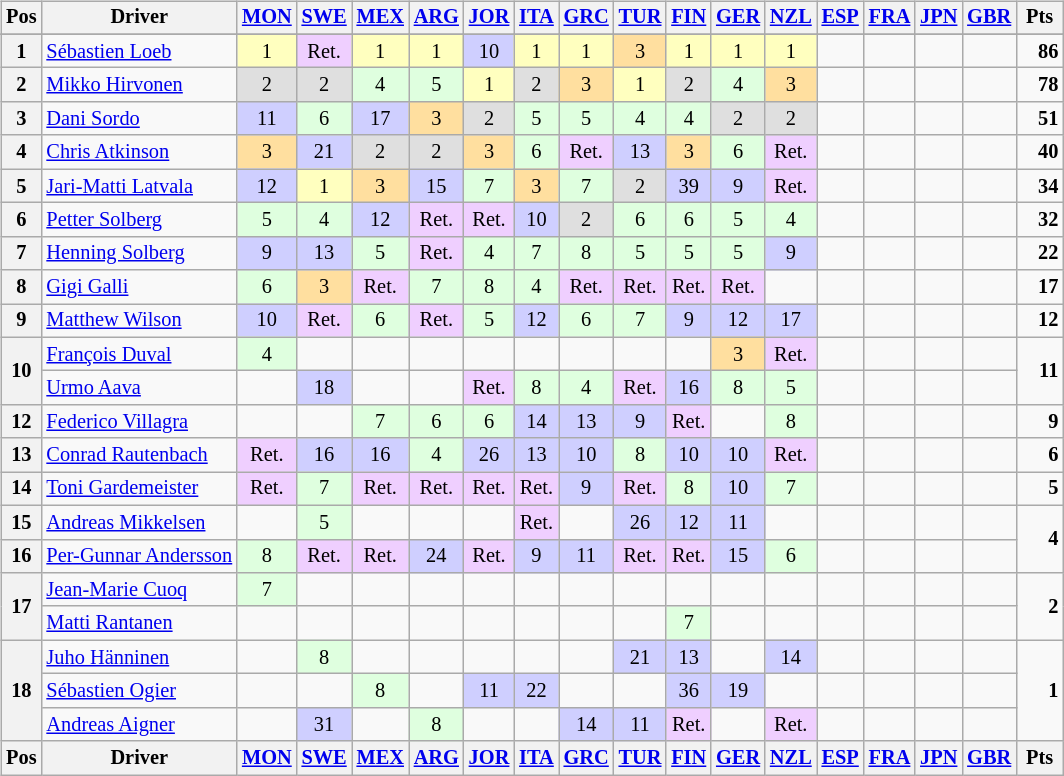<table>
<tr>
<td><br><table class="wikitable" style="font-size: 85%; text-align: center;">
<tr valign="top">
<th valign="middle">Pos</th>
<th valign="middle">Driver</th>
<th><a href='#'>MON</a><br></th>
<th><a href='#'>SWE</a><br></th>
<th><a href='#'>MEX</a><br></th>
<th><a href='#'>ARG</a><br></th>
<th><a href='#'>JOR</a><br></th>
<th><a href='#'>ITA</a><br></th>
<th><a href='#'>GRC</a><br></th>
<th><a href='#'>TUR</a><br></th>
<th><a href='#'>FIN</a><br></th>
<th><a href='#'>GER</a><br></th>
<th><a href='#'>NZL</a><br></th>
<th><a href='#'>ESP</a><br></th>
<th><a href='#'>FRA</a><br></th>
<th><a href='#'>JPN</a><br></th>
<th><a href='#'>GBR</a><br></th>
<th valign="middle"> Pts </th>
</tr>
<tr>
</tr>
<tr>
<th>1</th>
<td align=left> <a href='#'>Sébastien Loeb</a></td>
<td style="background:#ffffbf;">1</td>
<td style="background:#efcfff;">Ret.</td>
<td style="background:#ffffbf;">1</td>
<td style="background:#ffffbf;">1</td>
<td style="background:#cfcfff;">10</td>
<td style="background:#ffffbf;">1</td>
<td style="background:#ffffbf;">1</td>
<td style="background:#ffdf9f;">3</td>
<td style="background:#ffffbf;">1</td>
<td style="background:#ffffbf;">1</td>
<td style="background:#ffffbf;">1</td>
<td></td>
<td></td>
<td></td>
<td></td>
<td align="right"><strong>86</strong></td>
</tr>
<tr>
<th>2</th>
<td align=left> <a href='#'>Mikko Hirvonen</a></td>
<td style="background:#dfdfdf;">2</td>
<td style="background:#dfdfdf;">2</td>
<td style="background:#dfffdf;">4</td>
<td style="background:#dfffdf;">5</td>
<td style="background:#ffffbf;">1</td>
<td style="background:#dfdfdf;">2</td>
<td style="background:#ffdf9f;">3</td>
<td style="background:#ffffbf;">1</td>
<td style="background:#dfdfdf;">2</td>
<td style="background:#dfffdf;">4</td>
<td style="background:#ffdf9f;">3</td>
<td></td>
<td></td>
<td></td>
<td></td>
<td align="right"><strong>78</strong></td>
</tr>
<tr>
<th>3</th>
<td align=left> <a href='#'>Dani Sordo</a></td>
<td style="background:#cfcfff;">11</td>
<td style="background:#dfffdf;">6</td>
<td style="background:#cfcfff;">17</td>
<td style="background:#ffdf9f;">3</td>
<td style="background:#dfdfdf;">2</td>
<td style="background:#dfffdf;">5</td>
<td style="background:#dfffdf;">5</td>
<td style="background:#dfffdf;">4</td>
<td style="background:#dfffdf;">4</td>
<td style="background:#dfdfdf;">2</td>
<td style="background:#dfdfdf;">2</td>
<td></td>
<td></td>
<td></td>
<td></td>
<td align="right"><strong>51</strong></td>
</tr>
<tr>
<th>4</th>
<td align=left> <a href='#'>Chris Atkinson</a></td>
<td style="background:#ffdf9f;">3</td>
<td style="background:#cfcfff;">21</td>
<td style="background:#dfdfdf;">2</td>
<td style="background:#dfdfdf;">2</td>
<td style="background:#ffdf9f;">3</td>
<td style="background:#dfffdf;">6</td>
<td style="background:#efcfff;">Ret.</td>
<td style="background:#cfcfff;">13</td>
<td style="background:#ffdf9f;">3</td>
<td style="background:#dfffdf;">6</td>
<td style="background:#efcfff;">Ret.</td>
<td></td>
<td></td>
<td></td>
<td></td>
<td align="right"><strong>40</strong></td>
</tr>
<tr>
<th>5</th>
<td align=left> <a href='#'>Jari-Matti Latvala</a></td>
<td style="background:#cfcfff;">12</td>
<td style="background:#ffffbf;">1</td>
<td style="background:#ffdf9f;">3</td>
<td style="background:#cfcfff;">15</td>
<td style="background:#dfffdf;">7</td>
<td style="background:#ffdf9f;">3</td>
<td style="background:#dfffdf;">7</td>
<td style="background:#dfdfdf;">2</td>
<td style="background:#cfcfff;">39</td>
<td style="background:#cfcfff;">9</td>
<td style="background:#efcfff;">Ret.</td>
<td></td>
<td></td>
<td></td>
<td></td>
<td align="right"><strong>34</strong></td>
</tr>
<tr>
<th>6</th>
<td align=left> <a href='#'>Petter Solberg</a></td>
<td style="background:#dfffdf;">5</td>
<td style="background:#dfffdf;">4</td>
<td style="background:#cfcfff;">12</td>
<td style="background:#efcfff;">Ret.</td>
<td style="background:#efcfff;">Ret.</td>
<td style="background:#cfcfff;">10</td>
<td style="background:#dfdfdf;">2</td>
<td style="background:#dfffdf;">6</td>
<td style="background:#dfffdf;">6</td>
<td style="background:#dfffdf;">5</td>
<td style="background:#dfffdf;">4</td>
<td></td>
<td></td>
<td></td>
<td></td>
<td align="right"><strong>32</strong></td>
</tr>
<tr>
<th>7</th>
<td align=left> <a href='#'>Henning Solberg</a></td>
<td style="background:#cfcfff;">9</td>
<td style="background:#cfcfff;">13</td>
<td style="background:#dfffdf;">5</td>
<td style="background:#efcfff;">Ret.</td>
<td style="background:#dfffdf;">4</td>
<td style="background:#dfffdf;">7</td>
<td style="background:#dfffdf;">8</td>
<td style="background:#dfffdf;">5</td>
<td style="background:#dfffdf;">5</td>
<td style="background:#dfffdf;">5</td>
<td style="background:#cfcfff;">9</td>
<td></td>
<td></td>
<td></td>
<td></td>
<td align="right"><strong>22</strong></td>
</tr>
<tr>
<th>8</th>
<td align=left> <a href='#'>Gigi Galli</a></td>
<td style="background:#dfffdf;">6</td>
<td style="background:#ffdf9f;">3</td>
<td style="background:#efcfff;">Ret.</td>
<td style="background:#dfffdf;">7</td>
<td style="background:#dfffdf;">8</td>
<td style="background:#dfffdf;">4</td>
<td style="background:#efcfff;">Ret.</td>
<td style="background:#efcfff;">Ret.</td>
<td style="background:#efcfff;">Ret.</td>
<td style="background:#efcfff;">Ret.</td>
<td></td>
<td></td>
<td></td>
<td></td>
<td></td>
<td align="right"><strong>17</strong></td>
</tr>
<tr>
<th>9</th>
<td align=left> <a href='#'>Matthew Wilson</a></td>
<td style="background:#cfcfff;">10</td>
<td style="background:#efcfff;">Ret.</td>
<td style="background:#dfffdf;">6</td>
<td style="background:#efcfff;">Ret.</td>
<td style="background:#dfffdf;">5</td>
<td style="background:#cfcfff;">12</td>
<td style="background:#dfffdf;">6</td>
<td style="background:#dfffdf;">7</td>
<td style="background:#cfcfff;">9</td>
<td style="background:#cfcfff;">12</td>
<td style="background:#cfcfff;">17</td>
<td></td>
<td></td>
<td></td>
<td></td>
<td align="right"><strong>12</strong></td>
</tr>
<tr>
<th rowspan=2>10</th>
<td align=left> <a href='#'>François Duval</a></td>
<td style="background:#dfffdf;">4</td>
<td></td>
<td></td>
<td></td>
<td></td>
<td></td>
<td></td>
<td></td>
<td></td>
<td style="background:#ffdf9f;">3</td>
<td style="background:#efcfff;">Ret.</td>
<td></td>
<td></td>
<td></td>
<td></td>
<td rowspan="2" align="right"><strong>11</strong></td>
</tr>
<tr>
<td align=left> <a href='#'>Urmo Aava</a></td>
<td></td>
<td style="background:#cfcfff;">18</td>
<td></td>
<td></td>
<td style="background:#efcfff;">Ret.</td>
<td style="background:#dfffdf;">8</td>
<td style="background:#dfffdf;">4</td>
<td style="background:#efcfff;">Ret.</td>
<td style="background:#cfcfff;">16</td>
<td style="background:#dfffdf;">8</td>
<td style="background:#dfffdf;">5</td>
<td></td>
<td></td>
<td></td>
<td></td>
</tr>
<tr>
<th>12</th>
<td align=left> <a href='#'>Federico Villagra</a></td>
<td></td>
<td></td>
<td style="background:#dfffdf;">7</td>
<td style="background:#dfffdf;">6</td>
<td style="background:#dfffdf;">6</td>
<td style="background:#cfcfff;">14</td>
<td style="background:#cfcfff;">13</td>
<td style="background:#cfcfff;">9</td>
<td style="background:#efcfff;">Ret.</td>
<td></td>
<td style="background:#dfffdf;">8</td>
<td></td>
<td></td>
<td></td>
<td></td>
<td align="right"><strong>9</strong></td>
</tr>
<tr>
<th>13</th>
<td align=left> <a href='#'>Conrad Rautenbach</a></td>
<td style="background:#efcfff;">Ret.</td>
<td style="background:#cfcfff;">16</td>
<td style="background:#cfcfff;">16</td>
<td style="background:#dfffdf;">4</td>
<td style="background:#cfcfff;">26</td>
<td style="background:#cfcfff;">13</td>
<td style="background:#cfcfff;">10</td>
<td style="background:#dfffdf;">8</td>
<td style="background:#cfcfff;">10</td>
<td style="background:#cfcfff;">10</td>
<td style="background:#efcfff;">Ret.</td>
<td></td>
<td></td>
<td></td>
<td></td>
<td align="right"><strong>6</strong></td>
</tr>
<tr>
<th>14</th>
<td align=left> <a href='#'>Toni Gardemeister</a></td>
<td style="background:#efcfff;">Ret.</td>
<td style="background:#dfffdf;">7</td>
<td style="background:#efcfff;">Ret.</td>
<td style="background:#efcfff;">Ret.</td>
<td style="background:#efcfff;">Ret.</td>
<td style="background:#efcfff;">Ret.</td>
<td style="background:#cfcfff;">9</td>
<td style="background:#efcfff;">Ret.</td>
<td style="background:#dfffdf;">8</td>
<td style="background:#cfcfff;">10</td>
<td style="background:#dfffdf;">7</td>
<td></td>
<td></td>
<td></td>
<td></td>
<td align="right"><strong>5</strong></td>
</tr>
<tr>
<th>15</th>
<td align=left> <a href='#'>Andreas Mikkelsen</a></td>
<td></td>
<td style="background:#dfffdf;">5</td>
<td></td>
<td></td>
<td></td>
<td style="background:#efcfff;">Ret.</td>
<td></td>
<td style="background:#cfcfff;">26</td>
<td style="background:#cfcfff;">12</td>
<td style="background:#cfcfff;">11</td>
<td></td>
<td></td>
<td></td>
<td></td>
<td></td>
<td align="right" rowspan="2"><strong>4</strong></td>
</tr>
<tr>
<th>16</th>
<td align=left> <a href='#'>Per-Gunnar Andersson</a></td>
<td style="background:#dfffdf;">8</td>
<td style="background:#efcfff;">Ret.</td>
<td style="background:#efcfff;">Ret.</td>
<td style="background:#cfcfff;">24</td>
<td style="background:#efcfff;">Ret.</td>
<td style="background:#cfcfff;">9</td>
<td style="background:#cfcfff;">11</td>
<td style="background:#efcfff;">Ret.</td>
<td style="background:#efcfff;">Ret.</td>
<td style="background:#cfcfff;">15</td>
<td style="background:#dfffdf;">6</td>
<td></td>
<td></td>
<td></td>
<td></td>
</tr>
<tr>
<th rowspan="2">17</th>
<td align=left> <a href='#'>Jean-Marie Cuoq</a></td>
<td style="background:#dfffdf;">7</td>
<td></td>
<td></td>
<td></td>
<td></td>
<td></td>
<td></td>
<td></td>
<td></td>
<td></td>
<td></td>
<td></td>
<td></td>
<td></td>
<td></td>
<td rowspan="2" align="right"><strong>2</strong></td>
</tr>
<tr>
<td align=left> <a href='#'>Matti Rantanen</a></td>
<td></td>
<td></td>
<td></td>
<td></td>
<td></td>
<td></td>
<td></td>
<td></td>
<td style="background:#dfffdf;">7</td>
<td></td>
<td></td>
<td></td>
<td></td>
<td></td>
<td></td>
</tr>
<tr>
<th rowspan="3">18</th>
<td align=left> <a href='#'>Juho Hänninen</a></td>
<td></td>
<td style="background:#dfffdf;">8</td>
<td></td>
<td></td>
<td></td>
<td></td>
<td></td>
<td style="background:#cfcfff;">21</td>
<td style="background:#cfcfff;">13</td>
<td></td>
<td style="background:#cfcfff;">14</td>
<td></td>
<td></td>
<td></td>
<td></td>
<td rowspan="3" align="right"><strong>1</strong></td>
</tr>
<tr>
<td align=left> <a href='#'>Sébastien Ogier</a></td>
<td></td>
<td></td>
<td style="background:#dfffdf;">8</td>
<td></td>
<td style="background:#cfcfff;">11</td>
<td style="background:#cfcfff;">22</td>
<td></td>
<td></td>
<td style="background:#cfcfff;">36</td>
<td style="background:#cfcfff;">19</td>
<td></td>
<td></td>
<td></td>
<td></td>
<td></td>
</tr>
<tr>
<td align=left> <a href='#'>Andreas Aigner</a></td>
<td></td>
<td style="background:#cfcfff;">31</td>
<td></td>
<td style="background:#dfffdf;">8</td>
<td></td>
<td></td>
<td style="background:#cfcfff;">14</td>
<td style="background:#cfcfff;">11</td>
<td style="background:#efcfff;">Ret.</td>
<td></td>
<td style="background:#efcfff;">Ret.</td>
<td></td>
<td></td>
<td></td>
<td></td>
</tr>
<tr valign="top">
<th valign="middle">Pos</th>
<th valign="middle">Driver</th>
<th><a href='#'>MON</a><br></th>
<th><a href='#'>SWE</a><br></th>
<th><a href='#'>MEX</a><br></th>
<th><a href='#'>ARG</a><br></th>
<th><a href='#'>JOR</a><br></th>
<th><a href='#'>ITA</a><br></th>
<th><a href='#'>GRC</a><br></th>
<th><a href='#'>TUR</a><br></th>
<th><a href='#'>FIN</a><br></th>
<th><a href='#'>GER</a><br></th>
<th><a href='#'>NZL</a><br></th>
<th><a href='#'>ESP</a><br></th>
<th><a href='#'>FRA</a><br></th>
<th><a href='#'>JPN</a><br></th>
<th><a href='#'>GBR</a><br></th>
<th valign="middle">Pts</th>
</tr>
</table>
</td>
<td valign="top"><br></td>
</tr>
</table>
